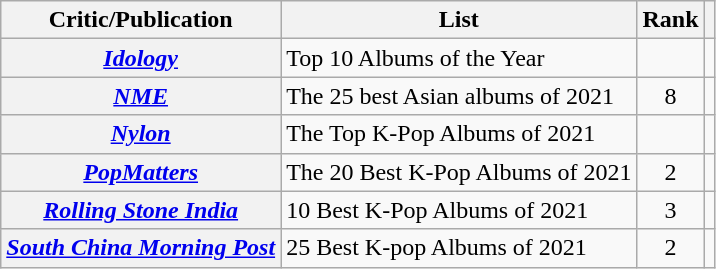<table class="wikitable plainrowheaders sortable">
<tr>
<th scope="col">Critic/Publication</th>
<th scope="col" class="unsortable">List</th>
<th scope="col" data-sort-type="number">Rank</th>
<th scope="col" class="unsortable"></th>
</tr>
<tr>
<th scope="row"><em><a href='#'>Idology</a></em></th>
<td>Top 10 Albums of the Year</td>
<td></td>
<td style="text-align:center"></td>
</tr>
<tr>
<th scope="row"><em><a href='#'>NME</a></em></th>
<td>The 25 best Asian albums of 2021</td>
<td style="text-align:center">8</td>
<td style="text-align:center"></td>
</tr>
<tr>
<th scope="row"><em><a href='#'>Nylon</a></em></th>
<td>The Top K-Pop Albums of 2021</td>
<td></td>
<td style="text-align:center"></td>
</tr>
<tr>
<th scope="row"><em><a href='#'>PopMatters</a></em></th>
<td>The 20 Best K-Pop Albums of 2021</td>
<td style="text-align:center">2</td>
<td style="text-align:center"></td>
</tr>
<tr>
<th scope="row"><em><a href='#'>Rolling Stone India</a></em></th>
<td>10 Best K-Pop Albums of 2021</td>
<td style="text-align:center;">3</td>
<td style="text-align:center;"></td>
</tr>
<tr>
<th scope="row"><em><a href='#'>South China Morning Post</a></em></th>
<td>25 Best K-pop Albums of 2021</td>
<td style="text-align:center">2</td>
<td style="text-align:center"></td>
</tr>
</table>
